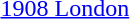<table>
<tr valign="top">
<td><a href='#'>1908 London</a><br></td>
<td></td>
<td></td>
<td></td>
</tr>
</table>
